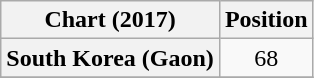<table class="wikitable plainrowheaders" style="text-align:center">
<tr>
<th scope="col">Chart (2017)</th>
<th scope="col">Position</th>
</tr>
<tr>
<th scope="row">South Korea (Gaon)</th>
<td>68</td>
</tr>
<tr>
</tr>
</table>
